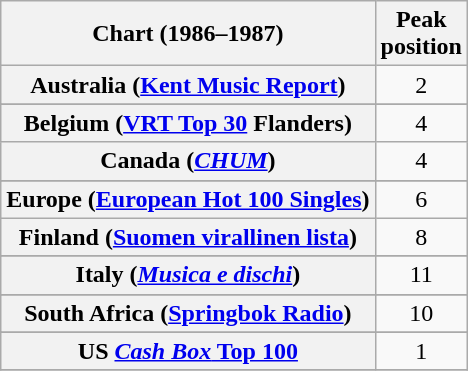<table class="wikitable plainrowheaders sortable" style="text-align:center">
<tr>
<th>Chart (1986–1987)</th>
<th>Peak<br>position</th>
</tr>
<tr>
<th scope="row">Australia (<a href='#'>Kent Music Report</a>)</th>
<td>2</td>
</tr>
<tr>
</tr>
<tr>
</tr>
<tr>
<th scope="row">Belgium (<a href='#'>VRT Top 30</a> Flanders)</th>
<td>4</td>
</tr>
<tr>
<th scope="row">Canada (<em><a href='#'>CHUM</a></em>)</th>
<td>4</td>
</tr>
<tr>
</tr>
<tr>
<th scope="row">Europe (<a href='#'>European Hot 100 Singles</a>)</th>
<td>6</td>
</tr>
<tr>
<th scope="row">Finland (<a href='#'>Suomen virallinen lista</a>)</th>
<td>8</td>
</tr>
<tr>
</tr>
<tr>
</tr>
<tr>
<th scope="row">Italy (<em><a href='#'>Musica e dischi</a></em>)</th>
<td>11</td>
</tr>
<tr>
</tr>
<tr>
</tr>
<tr>
</tr>
<tr>
</tr>
<tr>
<th scope="row">South Africa (<a href='#'>Springbok Radio</a>)</th>
<td>10</td>
</tr>
<tr>
</tr>
<tr>
</tr>
<tr>
</tr>
<tr>
</tr>
<tr>
</tr>
<tr>
</tr>
<tr>
</tr>
<tr>
<th scope="row">US <a href='#'><em>Cash Box</em> Top 100</a></th>
<td>1</td>
</tr>
<tr>
</tr>
</table>
